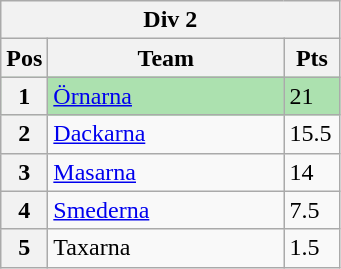<table class="wikitable">
<tr>
<th colspan="3">Div 2</th>
</tr>
<tr>
<th width=20>Pos</th>
<th width=150>Team</th>
<th width=30>Pts</th>
</tr>
<tr style="background:#ACE1AF;">
<th>1</th>
<td style="background:#ACE1AF;"><a href='#'>Örnarna</a></td>
<td>21</td>
</tr>
<tr>
<th>2</th>
<td><a href='#'>Dackarna</a></td>
<td>15.5</td>
</tr>
<tr>
<th>3</th>
<td><a href='#'>Masarna</a></td>
<td>14</td>
</tr>
<tr>
<th>4</th>
<td><a href='#'>Smederna</a></td>
<td>7.5</td>
</tr>
<tr>
<th>5</th>
<td>Taxarna</td>
<td>1.5</td>
</tr>
</table>
